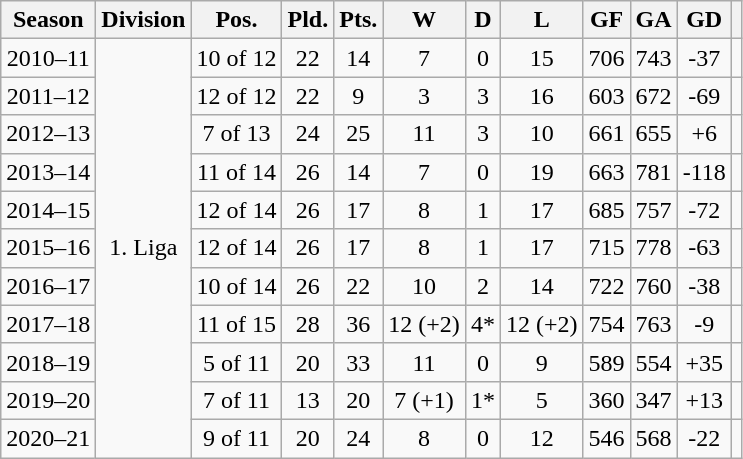<table class="wikitable" style="text-align: center">
<tr>
<th>Season</th>
<th>Division</th>
<th>Pos.</th>
<th>Pld.</th>
<th>Pts.</th>
<th>W</th>
<th>D</th>
<th>L</th>
<th>GF</th>
<th>GA</th>
<th>GD</th>
<th></th>
</tr>
<tr>
<td>2010–11</td>
<td rowspan=11>1. Liga</td>
<td>10 of 12</td>
<td>22</td>
<td>14</td>
<td>7</td>
<td>0</td>
<td>15</td>
<td>706</td>
<td>743</td>
<td>-37</td>
<td></td>
</tr>
<tr>
<td>2011–12</td>
<td>12 of 12</td>
<td>22</td>
<td>9</td>
<td>3</td>
<td>3</td>
<td>16</td>
<td>603</td>
<td>672</td>
<td>-69</td>
<td></td>
</tr>
<tr>
<td>2012–13</td>
<td>7 of 13</td>
<td>24</td>
<td>25</td>
<td>11</td>
<td>3</td>
<td>10</td>
<td>661</td>
<td>655</td>
<td>+6</td>
<td></td>
</tr>
<tr>
<td>2013–14</td>
<td>11 of 14</td>
<td>26</td>
<td>14</td>
<td>7</td>
<td>0</td>
<td>19</td>
<td>663</td>
<td>781</td>
<td>-118</td>
<td></td>
</tr>
<tr>
<td>2014–15</td>
<td>12 of 14</td>
<td>26</td>
<td>17</td>
<td>8</td>
<td>1</td>
<td>17</td>
<td>685</td>
<td>757</td>
<td>-72</td>
<td></td>
</tr>
<tr>
<td>2015–16</td>
<td>12 of 14</td>
<td>26</td>
<td>17</td>
<td>8</td>
<td>1</td>
<td>17</td>
<td>715</td>
<td>778</td>
<td>-63</td>
<td></td>
</tr>
<tr>
<td>2016–17</td>
<td>10 of 14</td>
<td>26</td>
<td>22</td>
<td>10</td>
<td>2</td>
<td>14</td>
<td>722</td>
<td>760</td>
<td>-38</td>
<td></td>
</tr>
<tr>
<td>2017–18</td>
<td>11 of 15</td>
<td>28</td>
<td>36</td>
<td>12 (+2)</td>
<td>4*</td>
<td>12 (+2)</td>
<td>754</td>
<td>763</td>
<td>-9</td>
<td></td>
</tr>
<tr>
<td>2018–19</td>
<td>5 of 11</td>
<td>20</td>
<td>33</td>
<td>11</td>
<td>0</td>
<td>9</td>
<td>589</td>
<td>554</td>
<td>+35</td>
<td></td>
</tr>
<tr>
<td>2019–20</td>
<td>7 of 11</td>
<td>13</td>
<td>20</td>
<td>7 (+1)</td>
<td>1*</td>
<td>5</td>
<td>360</td>
<td>347</td>
<td>+13</td>
<td></td>
</tr>
<tr>
<td>2020–21</td>
<td>9 of 11</td>
<td>20</td>
<td>24</td>
<td>8</td>
<td>0</td>
<td>12</td>
<td>546</td>
<td>568</td>
<td>-22</td>
<td></td>
</tr>
</table>
